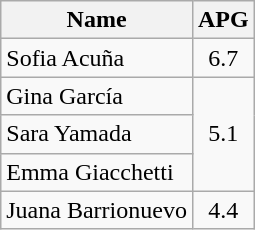<table class="wikitable">
<tr>
<th>Name</th>
<th>APG</th>
</tr>
<tr>
<td> Sofia Acuña</td>
<td align=center>6.7</td>
</tr>
<tr>
<td> Gina García</td>
<td align=center rowspan=3>5.1</td>
</tr>
<tr>
<td> Sara Yamada</td>
</tr>
<tr>
<td> Emma Giacchetti</td>
</tr>
<tr>
<td> Juana Barrionuevo</td>
<td align=center>4.4</td>
</tr>
</table>
